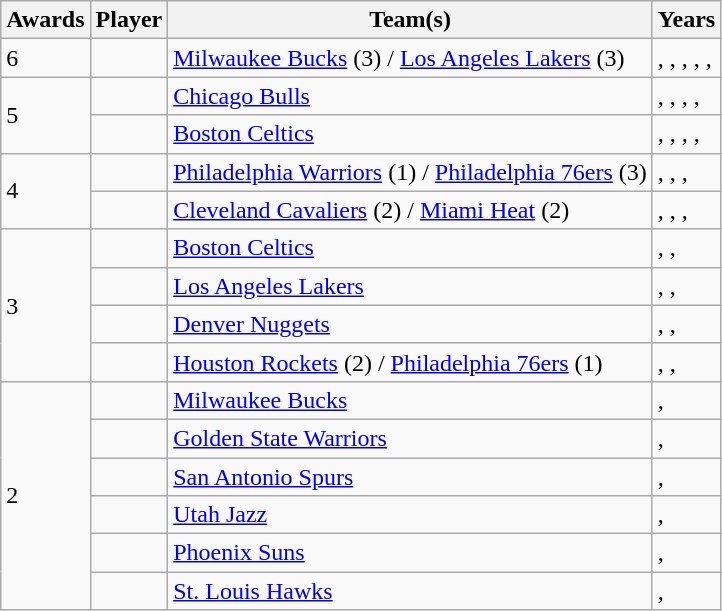<table class="wikitable sortable">
<tr>
<th>Awards</th>
<th>Player</th>
<th>Team(s)</th>
<th>Years</th>
</tr>
<tr>
<td>6</td>
<td> </td>
<td><a href='#'>Milwaukee Bucks</a> (3) / <a href='#'>Los Angeles Lakers</a> (3)</td>
<td>, , , , , </td>
</tr>
<tr>
<td rowspan="2">5</td>
<td> </td>
<td><a href='#'>Chicago Bulls</a></td>
<td>, , , , </td>
</tr>
<tr>
<td> </td>
<td><a href='#'>Boston Celtics</a></td>
<td>, , , , </td>
</tr>
<tr>
<td rowspan="2">4</td>
<td> </td>
<td><a href='#'>Philadelphia Warriors</a> (1) / <a href='#'>Philadelphia 76ers</a> (3)</td>
<td>, , , </td>
</tr>
<tr>
<td> </td>
<td><a href='#'>Cleveland Cavaliers</a> (2) / <a href='#'>Miami Heat</a> (2)</td>
<td>, , , </td>
</tr>
<tr>
<td rowspan="4">3</td>
<td> </td>
<td><a href='#'>Boston Celtics</a></td>
<td>, , </td>
</tr>
<tr>
<td> </td>
<td><a href='#'>Los Angeles Lakers</a></td>
<td>, , </td>
</tr>
<tr>
<td> </td>
<td><a href='#'>Denver Nuggets</a></td>
<td>, , </td>
</tr>
<tr>
<td> </td>
<td><a href='#'>Houston Rockets</a> (2) / <a href='#'>Philadelphia 76ers</a> (1)</td>
<td>, , </td>
</tr>
<tr>
<td rowspan="6">2</td>
<td> </td>
<td><a href='#'>Milwaukee Bucks</a></td>
<td>, </td>
</tr>
<tr>
<td> </td>
<td><a href='#'>Golden State Warriors</a></td>
<td>, </td>
</tr>
<tr>
<td> </td>
<td><a href='#'>San Antonio Spurs</a></td>
<td>, </td>
</tr>
<tr>
<td> </td>
<td><a href='#'>Utah Jazz</a></td>
<td>, </td>
</tr>
<tr>
<td> </td>
<td><a href='#'>Phoenix Suns</a></td>
<td>, </td>
</tr>
<tr>
<td> </td>
<td><a href='#'>St. Louis Hawks</a></td>
<td>, </td>
</tr>
</table>
